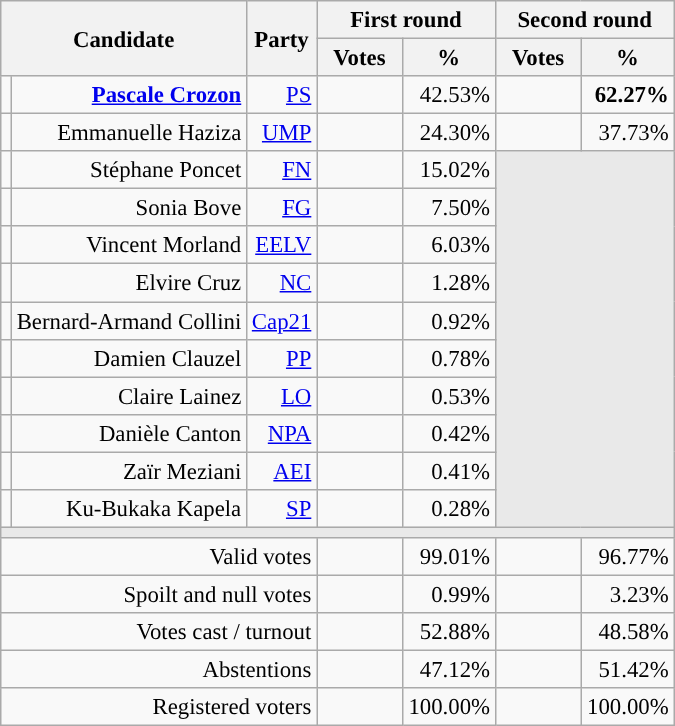<table class="wikitable" style="text-align:right;font-size:95%;">
<tr>
<th rowspan=2 colspan=2>Candidate</th>
<th rowspan=2 colspan=1>Party</th>
<th colspan=2>First round</th>
<th colspan=2>Second round</th>
</tr>
<tr>
<th style="width:50px;">Votes</th>
<th style="width:55px;">%</th>
<th style="width:50px;">Votes</th>
<th style="width:55px;">%</th>
</tr>
<tr>
<td style="color:inherit;background-color:"></td>
<td><strong><a href='#'>Pascale Crozon</a></strong></td>
<td><a href='#'>PS</a></td>
<td></td>
<td>42.53%</td>
<td><strong></strong></td>
<td><strong>62.27%</strong></td>
</tr>
<tr>
<td style="color:inherit;background-color:"></td>
<td>Emmanuelle Haziza</td>
<td><a href='#'>UMP</a></td>
<td></td>
<td>24.30%</td>
<td></td>
<td>37.73%</td>
</tr>
<tr>
<td style="color:inherit;background-color:"></td>
<td>Stéphane Poncet</td>
<td><a href='#'>FN</a></td>
<td></td>
<td>15.02%</td>
<td colspan=7 rowspan=10 style="background-color:#E9E9E9;"></td>
</tr>
<tr>
<td style="color:inherit;background-color:"></td>
<td>Sonia Bove</td>
<td><a href='#'>FG</a></td>
<td></td>
<td>7.50%</td>
</tr>
<tr>
<td style="color:inherit;background-color:"></td>
<td>Vincent Morland</td>
<td><a href='#'>EELV</a></td>
<td></td>
<td>6.03%</td>
</tr>
<tr>
<td style="color:inherit;background-color:"></td>
<td>Elvire Cruz</td>
<td><a href='#'>NC</a></td>
<td></td>
<td>1.28%</td>
</tr>
<tr>
<td style="color:inherit;background-color:"></td>
<td>Bernard-Armand Collini</td>
<td><a href='#'>Cap21</a></td>
<td></td>
<td>0.92%</td>
</tr>
<tr>
<td style="color:inherit;background-color:"></td>
<td>Damien Clauzel</td>
<td><a href='#'>PP</a></td>
<td></td>
<td>0.78%</td>
</tr>
<tr>
<td style="color:inherit;background-color:"></td>
<td>Claire Lainez</td>
<td><a href='#'>LO</a></td>
<td></td>
<td>0.53%</td>
</tr>
<tr>
<td style="color:inherit;background-color:"></td>
<td>Danièle Canton</td>
<td><a href='#'>NPA</a></td>
<td></td>
<td>0.42%</td>
</tr>
<tr>
<td style="color:inherit;background-color:"></td>
<td>Zaïr Meziani</td>
<td><a href='#'>AEI</a></td>
<td></td>
<td>0.41%</td>
</tr>
<tr>
<td style="color:inherit;background-color:"></td>
<td>Ku-Bukaka Kapela</td>
<td><a href='#'>SP</a></td>
<td></td>
<td>0.28%</td>
</tr>
<tr>
<td colspan=7 style="background-color:#E9E9E9;"></td>
</tr>
<tr>
<td colspan=3>Valid votes</td>
<td></td>
<td>99.01%</td>
<td></td>
<td>96.77%</td>
</tr>
<tr>
<td colspan=3>Spoilt and null votes</td>
<td></td>
<td>0.99%</td>
<td></td>
<td>3.23%</td>
</tr>
<tr>
<td colspan=3>Votes cast / turnout</td>
<td></td>
<td>52.88%</td>
<td></td>
<td>48.58%</td>
</tr>
<tr>
<td colspan=3>Abstentions</td>
<td></td>
<td>47.12%</td>
<td></td>
<td>51.42%</td>
</tr>
<tr>
<td colspan=3>Registered voters</td>
<td></td>
<td>100.00%</td>
<td></td>
<td>100.00%</td>
</tr>
</table>
